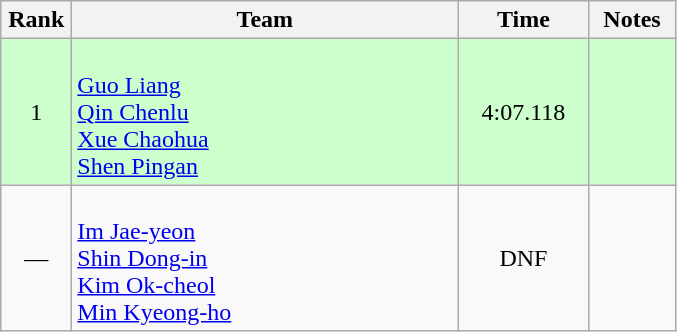<table class=wikitable style="text-align:center">
<tr>
<th width=40>Rank</th>
<th width=250>Team</th>
<th width=80>Time</th>
<th width=50>Notes</th>
</tr>
<tr bgcolor="ccffcc">
<td>1</td>
<td align=left><br><a href='#'>Guo Liang</a><br><a href='#'>Qin Chenlu</a><br><a href='#'>Xue Chaohua</a><br><a href='#'>Shen Pingan</a></td>
<td>4:07.118</td>
<td></td>
</tr>
<tr>
<td>—</td>
<td align=left><br><a href='#'>Im Jae-yeon</a><br><a href='#'>Shin Dong-in</a><br><a href='#'>Kim Ok-cheol</a><br><a href='#'>Min Kyeong-ho</a></td>
<td>DNF</td>
<td></td>
</tr>
</table>
